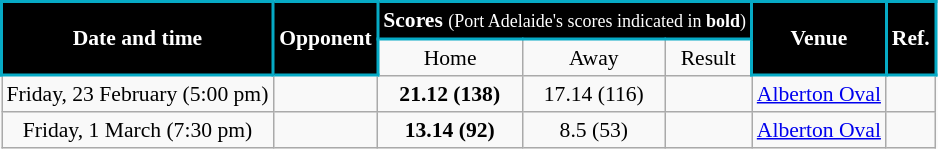<table class="wikitable" style="font-size:90%; text-align:center;">
<tr>
<td style="background:black; color:white; border: solid #06AAC5 2px" rowspan=2><strong>Date and time</strong></td>
<td style="background:black; color:white; border: solid #06AAC5 2px" rowspan=2><strong>Opponent</strong></td>
<td style="background:black; color:white; border: solid #06AAC5 2px" colspan=3><strong>Scores</strong> <small>(Port Adelaide's scores indicated in <strong>bold</strong>)</small></td>
<td style="background:black; color:white; border: solid #06AAC5 2px" rowspan=2><strong>Venue</strong></td>
<td style="background:black; color:white; border: solid #06AAC5 2px" rowspan=2><strong>Ref.</strong></td>
</tr>
<tr>
<td>Home</td>
<td>Away</td>
<td>Result</td>
</tr>
<tr>
<td>Friday, 23 February (5:00 pm)</td>
<td></td>
<td><strong>21.12 (138)</strong></td>
<td>17.14 (116)</td>
<td></td>
<td><a href='#'>Alberton Oval</a></td>
<td></td>
</tr>
<tr>
<td>Friday, 1 March (7:30 pm)</td>
<td></td>
<td><strong>13.14 (92)</strong></td>
<td>8.5 (53)</td>
<td></td>
<td><a href='#'>Alberton Oval</a></td>
<td></td>
</tr>
</table>
